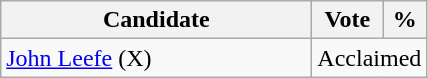<table class="wikitable">
<tr>
<th bgcolor="#DDDDFF" width="200px">Candidate</th>
<th bgcolor="#DDDDFF">Vote</th>
<th bgcolor="#DDDDFF">%</th>
</tr>
<tr>
<td><a href='#'>John Leefe</a> (X)</td>
<td colspan="2">Acclaimed</td>
</tr>
</table>
